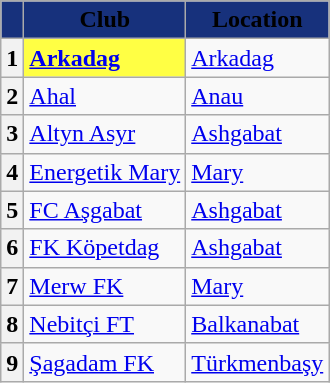<table class="wikitable sortable" style="text-align:left">
<tr>
<th style="background:#17317c;"></th>
<th style="background:#17317c;"><span>Club</span></th>
<th style="background:#17317c;"><span>Location</span></th>
</tr>
<tr>
<th>1</th>
<td bgcolor=#ffff44><strong><a href='#'>Arkadag</a></strong></td>
<td><a href='#'>Arkadag</a></td>
</tr>
<tr>
<th>2</th>
<td><a href='#'>Ahal</a></td>
<td><a href='#'>Anau</a></td>
</tr>
<tr>
<th>3</th>
<td><a href='#'>Altyn Asyr</a></td>
<td><a href='#'>Ashgabat</a></td>
</tr>
<tr>
<th>4</th>
<td><a href='#'>Energetik Mary</a></td>
<td><a href='#'>Mary</a></td>
</tr>
<tr>
<th>5</th>
<td><a href='#'>FC Aşgabat</a></td>
<td><a href='#'>Ashgabat</a></td>
</tr>
<tr>
<th>6</th>
<td><a href='#'>FK Köpetdag</a></td>
<td><a href='#'>Ashgabat</a></td>
</tr>
<tr>
<th>7</th>
<td><a href='#'>Merw FK</a></td>
<td><a href='#'>Mary</a></td>
</tr>
<tr>
<th>8</th>
<td><a href='#'>Nebitçi FT</a></td>
<td><a href='#'>Balkanabat</a></td>
</tr>
<tr>
<th>9</th>
<td><a href='#'>Şagadam FK</a></td>
<td><a href='#'>Türkmenbaşy</a></td>
</tr>
</table>
